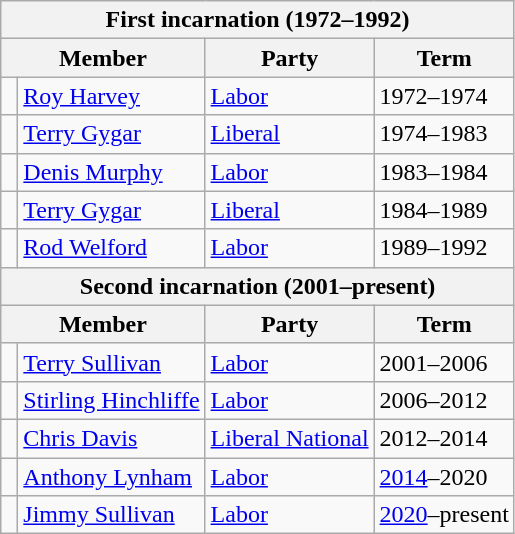<table class="wikitable">
<tr>
<th colspan="4">First incarnation (1972–1992)</th>
</tr>
<tr>
<th colspan="2">Member</th>
<th>Party</th>
<th>Term</th>
</tr>
<tr>
<td> </td>
<td><a href='#'>Roy Harvey</a></td>
<td><a href='#'>Labor</a></td>
<td>1972–1974</td>
</tr>
<tr>
<td> </td>
<td><a href='#'>Terry Gygar</a></td>
<td><a href='#'>Liberal</a></td>
<td>1974–1983</td>
</tr>
<tr>
<td> </td>
<td><a href='#'>Denis Murphy</a></td>
<td><a href='#'>Labor</a></td>
<td>1983–1984</td>
</tr>
<tr>
<td> </td>
<td><a href='#'>Terry Gygar</a></td>
<td><a href='#'>Liberal</a></td>
<td>1984–1989</td>
</tr>
<tr>
<td> </td>
<td><a href='#'>Rod Welford</a></td>
<td><a href='#'>Labor</a></td>
<td>1989–1992</td>
</tr>
<tr>
<th colspan="4">Second incarnation (2001–present)</th>
</tr>
<tr>
<th colspan="2">Member</th>
<th>Party</th>
<th>Term</th>
</tr>
<tr>
<td> </td>
<td><a href='#'>Terry Sullivan</a></td>
<td><a href='#'>Labor</a></td>
<td>2001–2006</td>
</tr>
<tr>
<td> </td>
<td><a href='#'>Stirling Hinchliffe</a></td>
<td><a href='#'>Labor</a></td>
<td>2006–2012</td>
</tr>
<tr>
<td> </td>
<td><a href='#'>Chris Davis</a></td>
<td><a href='#'>Liberal National</a></td>
<td>2012–2014</td>
</tr>
<tr>
<td> </td>
<td><a href='#'>Anthony Lynham</a></td>
<td><a href='#'>Labor</a></td>
<td><a href='#'>2014</a>–2020</td>
</tr>
<tr>
<td> </td>
<td><a href='#'>Jimmy Sullivan</a></td>
<td><a href='#'>Labor</a></td>
<td><a href='#'>2020</a>–present</td>
</tr>
</table>
